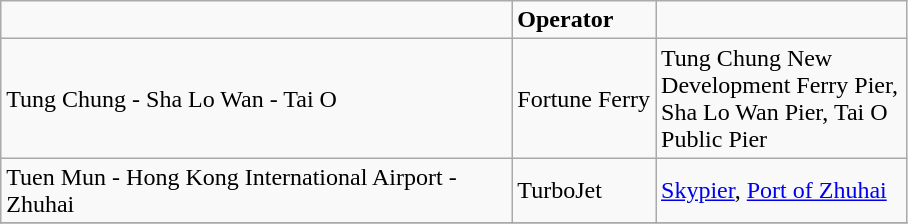<table class="wikitable">
<tr>
<td style="width:250pt;"></td>
<td><strong>Operator</strong></td>
<td style="width:120pt;"></td>
</tr>
<tr>
<td>Tung Chung - Sha Lo Wan - Tai O</td>
<td>Fortune Ferry</td>
<td>Tung Chung New Development Ferry Pier, Sha Lo Wan Pier, Tai O Public Pier</td>
</tr>
<tr>
<td>Tuen Mun - Hong Kong International Airport - Zhuhai</td>
<td>TurboJet</td>
<td><a href='#'>Skypier</a>, <a href='#'>Port of Zhuhai</a></td>
</tr>
<tr>
</tr>
</table>
